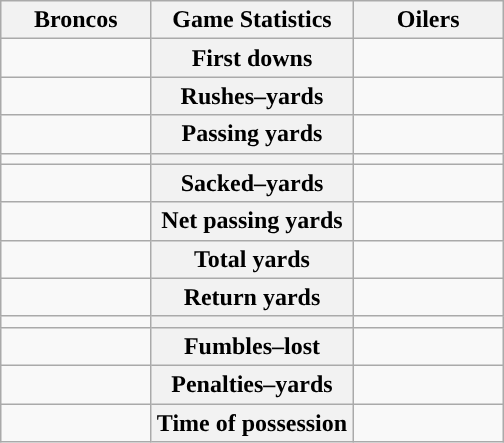<table class="wikitable" style="margin: 1em auto 1em auto">
<tr>
<th style="width:30%;">Broncos</th>
<th style="width:40%;">Game Statistics</th>
<th style="width:30%;">Oilers</th>
</tr>
<tr>
<td style="text-align:right;"></td>
<th>First downs</th>
<td></td>
</tr>
<tr>
<td style="text-align:right;"></td>
<th>Rushes–yards</th>
<td></td>
</tr>
<tr>
<td style="text-align:right;"></td>
<th>Passing yards</th>
<td></td>
</tr>
<tr>
<td style="text-align:right;"></td>
<th></th>
<td></td>
</tr>
<tr>
<td style="text-align:right;"></td>
<th>Sacked–yards</th>
<td></td>
</tr>
<tr>
<td style="text-align:right;"></td>
<th>Net passing yards</th>
<td></td>
</tr>
<tr>
<td style="text-align:right;"></td>
<th>Total yards</th>
<td></td>
</tr>
<tr>
<td style="text-align:right;"></td>
<th>Return yards</th>
<td></td>
</tr>
<tr>
<td style="text-align:right;"></td>
<th></th>
<td></td>
</tr>
<tr>
<td style="text-align:right;"></td>
<th>Fumbles–lost</th>
<td></td>
</tr>
<tr>
<td style="text-align:right;"></td>
<th>Penalties–yards</th>
<td></td>
</tr>
<tr>
<td style="text-align:right;"></td>
<th>Time of possession</th>
<td></td>
</tr>
</table>
